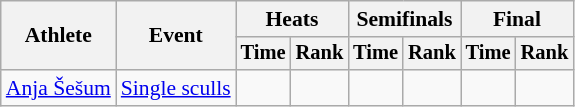<table class=wikitable style="font-size:90%;">
<tr>
<th rowspan=2>Athlete</th>
<th rowspan=2>Event</th>
<th colspan=2>Heats</th>
<th colspan=2>Semifinals</th>
<th colspan=2>Final</th>
</tr>
<tr style="font-size:95%">
<th>Time</th>
<th>Rank</th>
<th>Time</th>
<th>Rank</th>
<th>Time</th>
<th>Rank</th>
</tr>
<tr align=center>
<td align=left><a href='#'>Anja Šešum</a></td>
<td align=left><a href='#'>Single sculls</a></td>
<td></td>
<td></td>
<td></td>
<td></td>
<td></td>
<td></td>
</tr>
</table>
